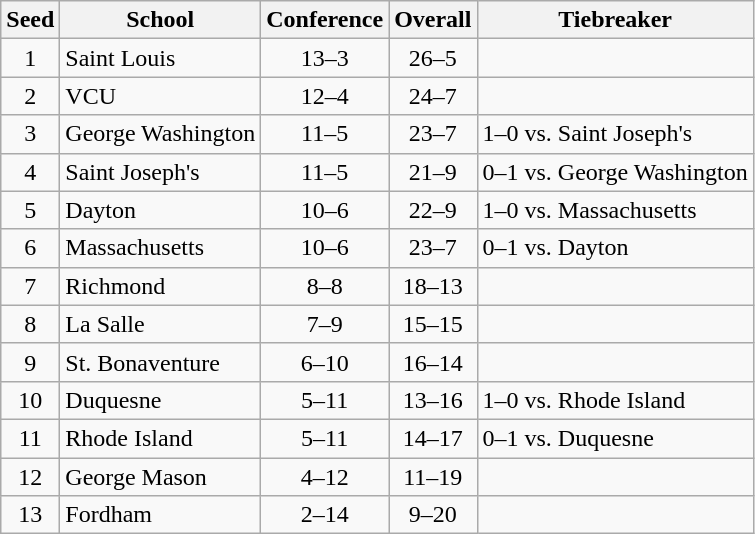<table class="wikitable" style="text-align:center">
<tr>
<th>Seed</th>
<th>School</th>
<th>Conference</th>
<th>Overall</th>
<th>Tiebreaker</th>
</tr>
<tr>
<td>1</td>
<td align=left>Saint Louis</td>
<td>13–3</td>
<td>26–5</td>
<td></td>
</tr>
<tr>
<td>2</td>
<td align=left>VCU</td>
<td>12–4</td>
<td>24–7</td>
<td></td>
</tr>
<tr>
<td>3</td>
<td align=left>George Washington</td>
<td>11–5</td>
<td>23–7</td>
<td align=left>1–0 vs. Saint Joseph's</td>
</tr>
<tr>
<td>4</td>
<td align=left>Saint Joseph's</td>
<td>11–5</td>
<td>21–9</td>
<td align=left>0–1 vs. George Washington</td>
</tr>
<tr>
<td>5</td>
<td align=left>Dayton</td>
<td>10–6</td>
<td>22–9</td>
<td align=left>1–0 vs. Massachusetts</td>
</tr>
<tr>
<td>6</td>
<td align=left>Massachusetts</td>
<td>10–6</td>
<td>23–7</td>
<td align=left>0–1 vs. Dayton</td>
</tr>
<tr>
<td>7</td>
<td align=left>Richmond</td>
<td>8–8</td>
<td>18–13</td>
<td></td>
</tr>
<tr>
<td>8</td>
<td align=left>La Salle</td>
<td>7–9</td>
<td>15–15</td>
<td></td>
</tr>
<tr>
<td>9</td>
<td align=left>St. Bonaventure</td>
<td>6–10</td>
<td>16–14</td>
<td></td>
</tr>
<tr>
<td>10</td>
<td align=left>Duquesne</td>
<td>5–11</td>
<td>13–16</td>
<td align=left>1–0 vs. Rhode Island</td>
</tr>
<tr>
<td>11</td>
<td align=left>Rhode Island</td>
<td>5–11</td>
<td>14–17</td>
<td align=left>0–1 vs. Duquesne</td>
</tr>
<tr>
<td>12</td>
<td align=left>George Mason</td>
<td>4–12</td>
<td>11–19</td>
<td></td>
</tr>
<tr>
<td>13</td>
<td align=left>Fordham</td>
<td>2–14</td>
<td>9–20</td>
<td></td>
</tr>
</table>
